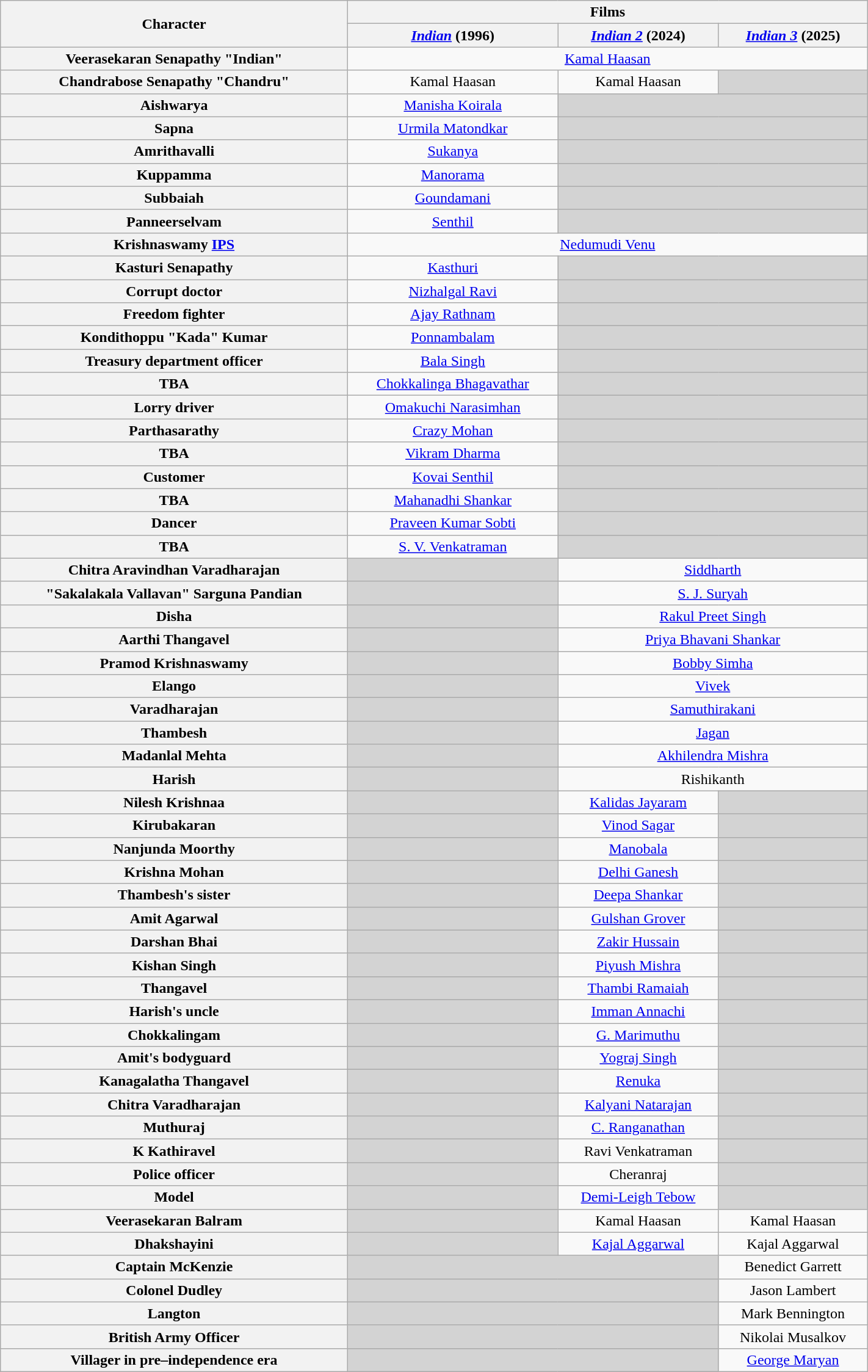<table class="wikitable" width ="75%" style="text-align:center">
<tr>
<th rowspan="2">Character</th>
<th colspan="3">Films</th>
</tr>
<tr>
<th align="center"><em><a href='#'>Indian</a></em> (1996)</th>
<th><em><a href='#'>Indian 2</a></em> (2024)</th>
<th><em><a href='#'>Indian 3</a></em> (2025)</th>
</tr>
<tr>
<th>Veerasekaran Senapathy "Indian"</th>
<td colspan="3"><a href='#'>Kamal Haasan</a></td>
</tr>
<tr>
<th>Chandrabose Senapathy "Chandru"</th>
<td>Kamal Haasan</td>
<td>Kamal Haasan</td>
<td style="background:#d3d3d3;"></td>
</tr>
<tr>
<th>Aishwarya</th>
<td><a href='#'>Manisha Koirala</a></td>
<td colspan="2" style="background:#d3d3d3;"></td>
</tr>
<tr>
<th>Sapna</th>
<td><a href='#'>Urmila Matondkar</a></td>
<td colspan="2" style="background:#d3d3d3;"></td>
</tr>
<tr>
<th>Amrithavalli</th>
<td><a href='#'>Sukanya</a></td>
<td colspan="2" style="background:#d3d3d3;"></td>
</tr>
<tr>
<th>Kuppamma</th>
<td><a href='#'>Manorama</a></td>
<td colspan="2" style="background:#d3d3d3;"></td>
</tr>
<tr>
<th>Subbaiah</th>
<td><a href='#'>Goundamani</a></td>
<td colspan="2" style="background:#d3d3d3;"></td>
</tr>
<tr>
<th>Panneerselvam</th>
<td><a href='#'>Senthil</a></td>
<td colspan="2" style="background:#d3d3d3;"></td>
</tr>
<tr>
<th>Krishnaswamy <a href='#'>IPS</a></th>
<td colspan="3"><a href='#'>Nedumudi Venu</a></td>
</tr>
<tr>
<th>Kasturi Senapathy</th>
<td><a href='#'>Kasthuri</a></td>
<td colspan="2" style="background:#d3d3d3;"></td>
</tr>
<tr>
<th>Corrupt doctor</th>
<td><a href='#'>Nizhalgal Ravi</a></td>
<td colspan="2" style="background:#d3d3d3;"></td>
</tr>
<tr>
<th>Freedom fighter</th>
<td><a href='#'>Ajay Rathnam</a></td>
<td colspan="2" style="background:#d3d3d3;"></td>
</tr>
<tr>
<th>Kondithoppu "Kada" Kumar</th>
<td><a href='#'>Ponnambalam</a></td>
<td colspan="2" style="background:#d3d3d3;"></td>
</tr>
<tr>
<th>Treasury department officer</th>
<td><a href='#'>Bala Singh</a></td>
<td colspan="2" style="background:#d3d3d3;"></td>
</tr>
<tr>
<th>TBA</th>
<td><a href='#'>Chokkalinga Bhagavathar</a></td>
<td colspan="2" style="background:#d3d3d3;"></td>
</tr>
<tr>
<th>Lorry driver</th>
<td><a href='#'>Omakuchi Narasimhan</a></td>
<td colspan="2" style="background:#d3d3d3;"></td>
</tr>
<tr>
<th>Parthasarathy</th>
<td><a href='#'>Crazy Mohan</a></td>
<td colspan="2" style="background:#d3d3d3;"></td>
</tr>
<tr>
<th>TBA</th>
<td><a href='#'>Vikram Dharma</a></td>
<td colspan="2" style="background:#d3d3d3;"></td>
</tr>
<tr>
<th>Customer</th>
<td><a href='#'>Kovai Senthil</a></td>
<td colspan="2" style="background:#d3d3d3;"></td>
</tr>
<tr>
<th>TBA</th>
<td><a href='#'>Mahanadhi Shankar</a></td>
<td colspan="2" style="background:#d3d3d3;"></td>
</tr>
<tr>
<th>Dancer</th>
<td><a href='#'>Praveen Kumar Sobti</a></td>
<td colspan="2" style="background:#d3d3d3;"></td>
</tr>
<tr>
<th>TBA</th>
<td><a href='#'>S. V. Venkatraman</a></td>
<td colspan="2" style="background:#d3d3d3;"></td>
</tr>
<tr>
<th>Chitra Aravindhan Varadharajan</th>
<td style="background:#d3d3d3;"></td>
<td colspan="2"><a href='#'>Siddharth</a></td>
</tr>
<tr>
<th>"Sakalakala Vallavan" Sarguna Pandian</th>
<td style="background:#d3d3d3;"></td>
<td colspan="2"><a href='#'>S. J. Suryah</a></td>
</tr>
<tr>
<th>Disha</th>
<td style="background:#d3d3d3;"></td>
<td colspan="2"><a href='#'>Rakul Preet Singh</a></td>
</tr>
<tr>
<th>Aarthi Thangavel</th>
<td style="background:#d3d3d3;"></td>
<td colspan="2"><a href='#'>Priya Bhavani Shankar</a></td>
</tr>
<tr>
<th>Pramod Krishnaswamy</th>
<td style="background:#d3d3d3;"></td>
<td colspan="2"><a href='#'>Bobby Simha</a></td>
</tr>
<tr>
<th>Elango</th>
<td style="background:#d3d3d3;"></td>
<td colspan="2"><a href='#'>Vivek</a></td>
</tr>
<tr>
<th>Varadharajan</th>
<td style="background:#d3d3d3;"></td>
<td colspan="2"><a href='#'>Samuthirakani</a></td>
</tr>
<tr>
<th>Thambesh</th>
<td style="background:#d3d3d3;"></td>
<td colspan="2"><a href='#'>Jagan</a></td>
</tr>
<tr>
<th>Madanlal Mehta</th>
<td style="background:#d3d3d3;"></td>
<td colspan="2"><a href='#'>Akhilendra Mishra</a></td>
</tr>
<tr>
<th>Harish</th>
<td style="background:#d3d3d3;"></td>
<td colspan="2">Rishikanth</td>
</tr>
<tr>
<th>Nilesh Krishnaa</th>
<td style="background:#d3d3d3;"></td>
<td><a href='#'>Kalidas Jayaram</a></td>
<td style="background:#d3d3d3;"></td>
</tr>
<tr>
<th>Kirubakaran</th>
<td style="background:#d3d3d3;"></td>
<td><a href='#'>Vinod Sagar</a></td>
<td style="background:#d3d3d3;"></td>
</tr>
<tr>
<th>Nanjunda Moorthy</th>
<td style="background:#d3d3d3;"></td>
<td><a href='#'>Manobala</a></td>
<td style="background:#d3d3d3;"></td>
</tr>
<tr>
<th>Krishna Mohan</th>
<td style="background:#d3d3d3;"></td>
<td><a href='#'>Delhi Ganesh</a></td>
<td style="background:#d3d3d3;"></td>
</tr>
<tr>
<th>Thambesh's sister</th>
<td style="background:#d3d3d3;"></td>
<td><a href='#'>Deepa Shankar</a></td>
<td style="background:#d3d3d3;"></td>
</tr>
<tr>
<th>Amit Agarwal</th>
<td style="background:#d3d3d3;"></td>
<td><a href='#'>Gulshan Grover</a></td>
<td style="background:#d3d3d3;"></td>
</tr>
<tr>
<th>Darshan Bhai</th>
<td style="background:#d3d3d3;"></td>
<td><a href='#'>Zakir Hussain</a></td>
<td style="background:#d3d3d3;"></td>
</tr>
<tr>
<th>Kishan Singh</th>
<td style="background:#d3d3d3;"></td>
<td><a href='#'>Piyush Mishra</a></td>
<td style="background:#d3d3d3;"></td>
</tr>
<tr>
<th>Thangavel</th>
<td style="background:#d3d3d3;"></td>
<td><a href='#'>Thambi Ramaiah</a></td>
<td style="background:#d3d3d3;"></td>
</tr>
<tr>
<th>Harish's uncle</th>
<td style="background:#d3d3d3;"></td>
<td><a href='#'>Imman Annachi</a></td>
<td style="background:#d3d3d3;"></td>
</tr>
<tr>
<th>Chokkalingam</th>
<td style="background:#d3d3d3;"></td>
<td><a href='#'>G. Marimuthu</a></td>
<td style="background:#d3d3d3;"></td>
</tr>
<tr>
<th>Amit's bodyguard</th>
<td style="background:#d3d3d3;"></td>
<td><a href='#'>Yograj Singh</a></td>
<td style="background:#d3d3d3;"></td>
</tr>
<tr>
<th>Kanagalatha Thangavel</th>
<td style="background:#d3d3d3;"></td>
<td><a href='#'>Renuka</a></td>
<td style="background:#d3d3d3;"></td>
</tr>
<tr>
<th>Chitra Varadharajan</th>
<td style="background:#d3d3d3;"></td>
<td><a href='#'>Kalyani Natarajan</a></td>
<td style="background:#d3d3d3;"></td>
</tr>
<tr>
<th>Muthuraj</th>
<td style="background:#d3d3d3;"></td>
<td><a href='#'>C. Ranganathan</a></td>
<td style="background:#d3d3d3;"></td>
</tr>
<tr>
<th>K Kathiravel</th>
<td style="background:#d3d3d3;"></td>
<td>Ravi Venkatraman</td>
<td style="background:#d3d3d3;"></td>
</tr>
<tr>
<th>Police officer</th>
<td style="background:#d3d3d3;"></td>
<td>Cheranraj</td>
<td style="background:#d3d3d3;"></td>
</tr>
<tr>
<th>Model</th>
<td style="background:#d3d3d3;"></td>
<td><a href='#'>Demi-Leigh Tebow</a></td>
<td style="background:#d3d3d3;"></td>
</tr>
<tr>
<th>Veerasekaran Balram</th>
<td style="background:#d3d3d3;"></td>
<td>Kamal Haasan</td>
<td>Kamal Haasan</td>
</tr>
<tr>
<th>Dhakshayini</th>
<td style="background:#d3d3d3;"></td>
<td><a href='#'>Kajal Aggarwal</a></td>
<td>Kajal Aggarwal</td>
</tr>
<tr>
<th>Captain McKenzie</th>
<td colspan="2" style="background:#d3d3d3;"></td>
<td>Benedict Garrett</td>
</tr>
<tr>
<th>Colonel Dudley</th>
<td colspan="2" style="background:#d3d3d3;"></td>
<td>Jason Lambert</td>
</tr>
<tr>
<th>Langton</th>
<td colspan="2" style="background:#d3d3d3;"></td>
<td>Mark Bennington</td>
</tr>
<tr>
<th>British Army Officer</th>
<td colspan="2" style="background:#d3d3d3;"></td>
<td>Nikolai Musalkov</td>
</tr>
<tr>
<th>Villager in pre–independence era</th>
<td colspan="2" style="background:#d3d3d3;"></td>
<td><a href='#'>George Maryan</a></td>
</tr>
</table>
